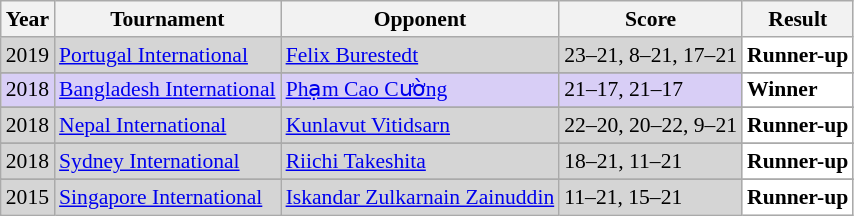<table class="sortable wikitable" style="font-size: 90%;">
<tr>
<th>Year</th>
<th>Tournament</th>
<th>Opponent</th>
<th>Score</th>
<th>Result</th>
</tr>
<tr style="background:#D5D5D5">
<td align="center">2019</td>
<td align="left"><a href='#'>Portugal International</a></td>
<td align="left"> <a href='#'>Felix Burestedt</a></td>
<td align="left">23–21, 8–21, 17–21</td>
<td style="text-align:left; background:white"> <strong>Runner-up</strong></td>
</tr>
<tr>
</tr>
<tr style="background:#D8CEF6">
<td align="center">2018</td>
<td align="left"><a href='#'>Bangladesh International</a></td>
<td align="left"> <a href='#'>Phạm Cao Cường</a></td>
<td align="left">21–17, 21–17</td>
<td style="text-align:left; background:white"> <strong>Winner</strong></td>
</tr>
<tr>
</tr>
<tr style="background:#D5D5D5">
<td align="center">2018</td>
<td align="left"><a href='#'>Nepal International</a></td>
<td align="left"> <a href='#'>Kunlavut Vitidsarn</a></td>
<td align="left">22–20, 20–22, 9–21</td>
<td style="text-align:left; background:white"> <strong>Runner-up</strong></td>
</tr>
<tr>
</tr>
<tr style="background:#D5D5D5">
<td align="center">2018</td>
<td align="left"><a href='#'>Sydney International</a></td>
<td align="left"> <a href='#'>Riichi Takeshita</a></td>
<td align="left">18–21, 11–21</td>
<td style="text-align:left; background:white"> <strong>Runner-up</strong></td>
</tr>
<tr>
</tr>
<tr style="background:#D5D5D5">
<td align="center">2015</td>
<td align="left"><a href='#'>Singapore International</a></td>
<td align="left"> <a href='#'>Iskandar Zulkarnain Zainuddin</a></td>
<td align="left">11–21, 15–21</td>
<td style="text-align:left; background:white"> <strong>Runner-up</strong></td>
</tr>
</table>
